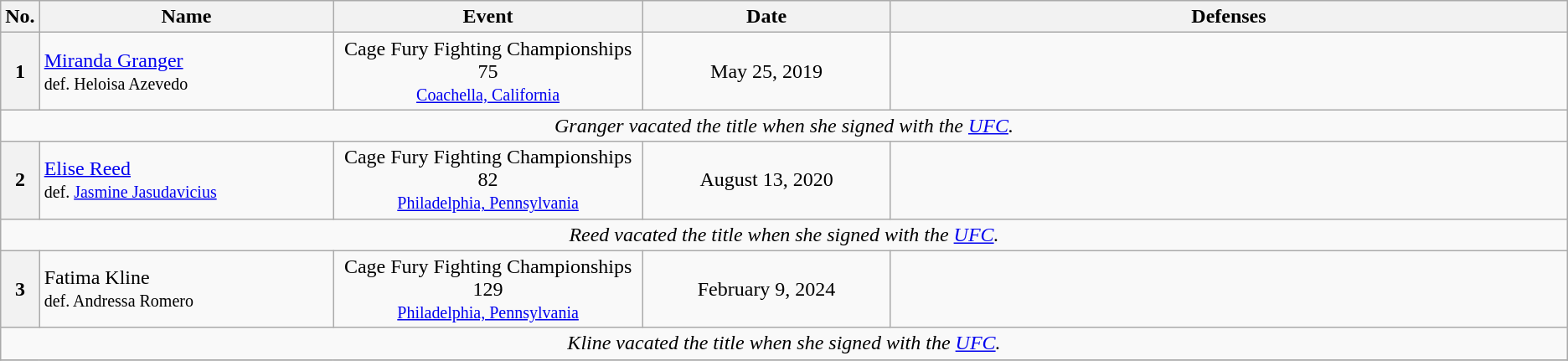<table class="wikitable">
<tr>
<th width=1%>No.</th>
<th width=19%>Name</th>
<th width=20%>Event</th>
<th width=16%>Date</th>
<th width=44%>Defenses</th>
</tr>
<tr>
<th>1</th>
<td style="text-align:left"> <a href='#'>Miranda Granger</a><br><small>def. Heloisa Azevedo</small></td>
<td style="text-align:center">Cage Fury Fighting Championships 75<br><small><a href='#'>Coachella, California</a></small></td>
<td style="text-align:center">May 25, 2019</td>
<td></td>
</tr>
<tr>
<td style="text-align:center" colspan="5"><em>Granger vacated the title when she signed with the <a href='#'>UFC</a>.</em></td>
</tr>
<tr>
<th>2</th>
<td style="text-align:left"> <a href='#'>Elise Reed</a><br><small>def. <a href='#'>Jasmine Jasudavicius</a></small></td>
<td style="text-align:center">Cage Fury Fighting Championships 82<br><small><a href='#'>Philadelphia, Pennsylvania</a></small></td>
<td style="text-align:center">August 13, 2020</td>
<td></td>
</tr>
<tr>
<td style="text-align:center" colspan="5"><em>Reed vacated the title when she signed with the <a href='#'>UFC</a>.</em></td>
</tr>
<tr>
<th>3</th>
<td style="text-align:left"> Fatima Kline<br><small>def. Andressa Romero</small></td>
<td style="text-align:center">Cage Fury Fighting Championships 129<br><small><a href='#'>Philadelphia, Pennsylvania</a></small></td>
<td style="text-align:center">February 9, 2024</td>
<td></td>
</tr>
<tr>
<td style="text-align:center" colspan="5"><em>Kline vacated the title when she signed with the <a href='#'>UFC</a>.</em></td>
</tr>
<tr>
</tr>
</table>
